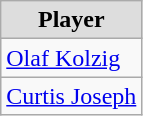<table class="wikitable">
<tr align="center"  bgcolor="#dddddd">
<td><strong>Player</strong></td>
</tr>
<tr>
<td><a href='#'>Olaf Kolzig</a></td>
</tr>
<tr>
<td><a href='#'>Curtis Joseph</a></td>
</tr>
</table>
